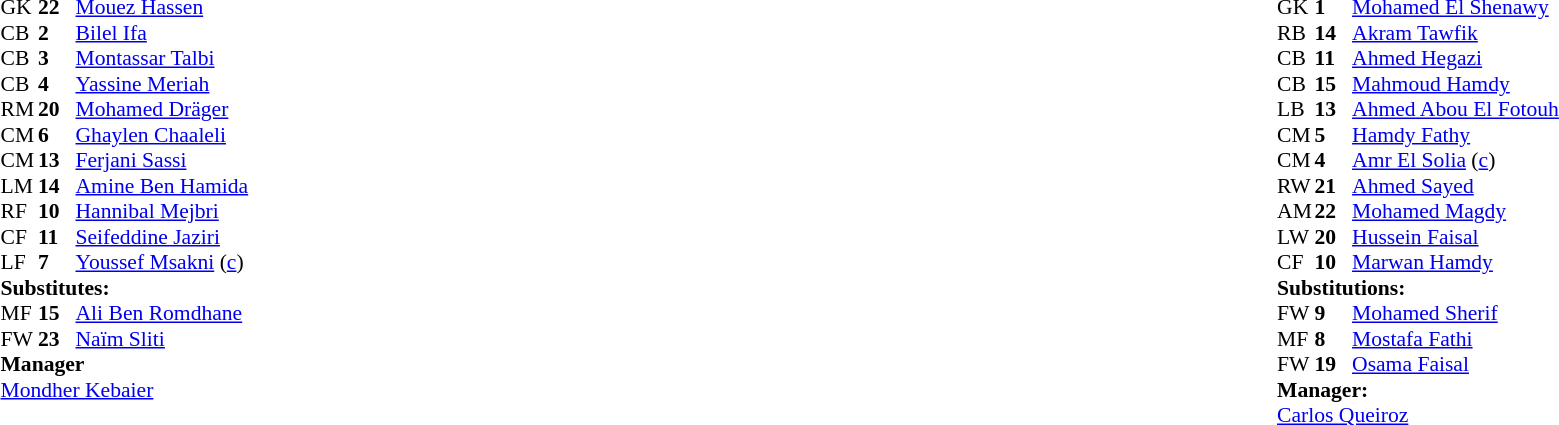<table width="100%">
<tr>
<td valign="top" width="40%"><br><table style="font-size:90%" cellspacing="0" cellpadding="0">
<tr>
<th width=25></th>
<th width=25></th>
</tr>
<tr>
<td>GK</td>
<td><strong>22</strong></td>
<td><a href='#'>Mouez Hassen</a></td>
</tr>
<tr>
<td>CB</td>
<td><strong>2</strong></td>
<td><a href='#'>Bilel Ifa</a></td>
</tr>
<tr>
<td>CB</td>
<td><strong>3</strong></td>
<td><a href='#'>Montassar Talbi</a></td>
</tr>
<tr>
<td>CB</td>
<td><strong>4</strong></td>
<td><a href='#'>Yassine Meriah</a></td>
<td></td>
<td></td>
</tr>
<tr>
<td>RM</td>
<td><strong>20</strong></td>
<td><a href='#'>Mohamed Dräger</a></td>
</tr>
<tr>
<td>CM</td>
<td><strong>6</strong></td>
<td><a href='#'>Ghaylen Chaaleli</a></td>
</tr>
<tr>
<td>CM</td>
<td><strong>13</strong></td>
<td><a href='#'>Ferjani Sassi</a></td>
</tr>
<tr>
<td>LM</td>
<td><strong>14</strong></td>
<td><a href='#'>Amine Ben Hamida</a></td>
</tr>
<tr>
<td>RF</td>
<td><strong>10</strong></td>
<td><a href='#'>Hannibal Mejbri</a></td>
<td></td>
<td></td>
</tr>
<tr>
<td>CF</td>
<td><strong>11</strong></td>
<td><a href='#'>Seifeddine Jaziri</a></td>
<td></td>
</tr>
<tr>
<td>LF</td>
<td><strong>7</strong></td>
<td><a href='#'>Youssef Msakni</a> (<a href='#'>c</a>)</td>
<td></td>
</tr>
<tr>
<td colspan=3><strong>Substitutes:</strong></td>
</tr>
<tr>
<td>MF</td>
<td><strong>15</strong></td>
<td><a href='#'>Ali Ben Romdhane</a></td>
<td></td>
<td></td>
</tr>
<tr>
<td>FW</td>
<td><strong>23</strong></td>
<td><a href='#'>Naïm Sliti</a></td>
<td></td>
<td></td>
</tr>
<tr>
<td colspan=3><strong>Manager</strong></td>
</tr>
<tr>
<td colspan=3><a href='#'>Mondher Kebaier</a></td>
</tr>
</table>
</td>
<td valign="top"></td>
<td valign="top" width="50%"><br><table style="font-size:90%; margin:auto" cellspacing="0" cellpadding="0">
<tr>
<th width=25></th>
<th width=25></th>
</tr>
<tr>
<td>GK</td>
<td><strong>1</strong></td>
<td><a href='#'>Mohamed El Shenawy</a></td>
</tr>
<tr>
<td>RB</td>
<td><strong>14</strong></td>
<td><a href='#'>Akram Tawfik</a></td>
</tr>
<tr>
<td>CB</td>
<td><strong>11</strong></td>
<td><a href='#'>Ahmed Hegazi</a></td>
<td></td>
</tr>
<tr>
<td>CB</td>
<td><strong>15</strong></td>
<td><a href='#'>Mahmoud Hamdy</a></td>
</tr>
<tr>
<td>LB</td>
<td><strong>13</strong></td>
<td><a href='#'>Ahmed Abou El Fotouh</a></td>
</tr>
<tr>
<td>CM</td>
<td><strong>5</strong></td>
<td><a href='#'>Hamdy Fathy</a></td>
<td></td>
</tr>
<tr>
<td>CM</td>
<td><strong>4</strong></td>
<td><a href='#'>Amr El Solia</a> (<a href='#'>c</a>)</td>
</tr>
<tr>
<td>RW</td>
<td><strong>21</strong></td>
<td><a href='#'>Ahmed Sayed</a></td>
</tr>
<tr>
<td>AM</td>
<td><strong>22</strong></td>
<td><a href='#'>Mohamed Magdy</a></td>
<td></td>
<td></td>
</tr>
<tr>
<td>LW</td>
<td><strong>20</strong></td>
<td><a href='#'>Hussein Faisal</a></td>
<td></td>
<td></td>
</tr>
<tr>
<td>CF</td>
<td><strong>10</strong></td>
<td><a href='#'>Marwan Hamdy</a></td>
<td></td>
<td></td>
</tr>
<tr>
<td colspan=3><strong>Substitutions:</strong></td>
</tr>
<tr>
<td>FW</td>
<td><strong>9</strong></td>
<td><a href='#'>Mohamed Sherif</a></td>
<td></td>
<td></td>
</tr>
<tr>
<td>MF</td>
<td><strong>8</strong></td>
<td><a href='#'>Mostafa Fathi</a></td>
<td></td>
<td></td>
</tr>
<tr>
<td>FW</td>
<td><strong>19</strong></td>
<td><a href='#'>Osama Faisal</a></td>
<td></td>
<td></td>
</tr>
<tr>
<td colspan=3><strong>Manager:</strong></td>
</tr>
<tr>
<td colspan=3> <a href='#'>Carlos Queiroz</a></td>
</tr>
</table>
</td>
</tr>
</table>
